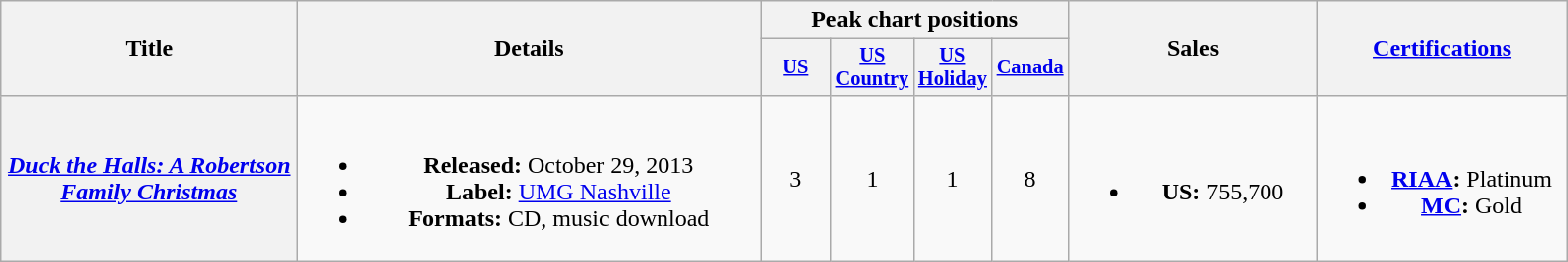<table class="wikitable plainrowheaders" style="text-align:center;">
<tr>
<th rowspan="2" style="width:12em;">Title</th>
<th rowspan="2" style="width:19em;">Details</th>
<th colspan="4">Peak chart positions</th>
<th rowspan="2" style="width:10em;">Sales</th>
<th rowspan="2" style="width:10em;"><a href='#'>Certifications</a></th>
</tr>
<tr>
<th style="width:3em;font-size:85%;"><a href='#'>US</a><br></th>
<th style="width:3em;font-size:85%;"><a href='#'>US Country</a><br></th>
<th style="width:3em;font-size:85%;"><a href='#'>US Holiday</a><br></th>
<th style="width:3em;font-size:85%;"><a href='#'>Canada</a><br></th>
</tr>
<tr>
<th scope="row"><em><a href='#'>Duck the Halls: A Robertson Family Christmas</a></em></th>
<td><br><ul><li><strong>Released:</strong> October 29, 2013</li><li><strong>Label:</strong> <a href='#'>UMG Nashville</a></li><li><strong>Formats:</strong> CD, music download</li></ul></td>
<td>3</td>
<td>1</td>
<td>1</td>
<td>8</td>
<td><br><ul><li><strong>US:</strong> 755,700</li></ul></td>
<td><br><ul><li><strong><a href='#'>RIAA</a>:</strong> Platinum</li><li><strong><a href='#'>MC</a>:</strong> Gold</li></ul></td>
</tr>
</table>
